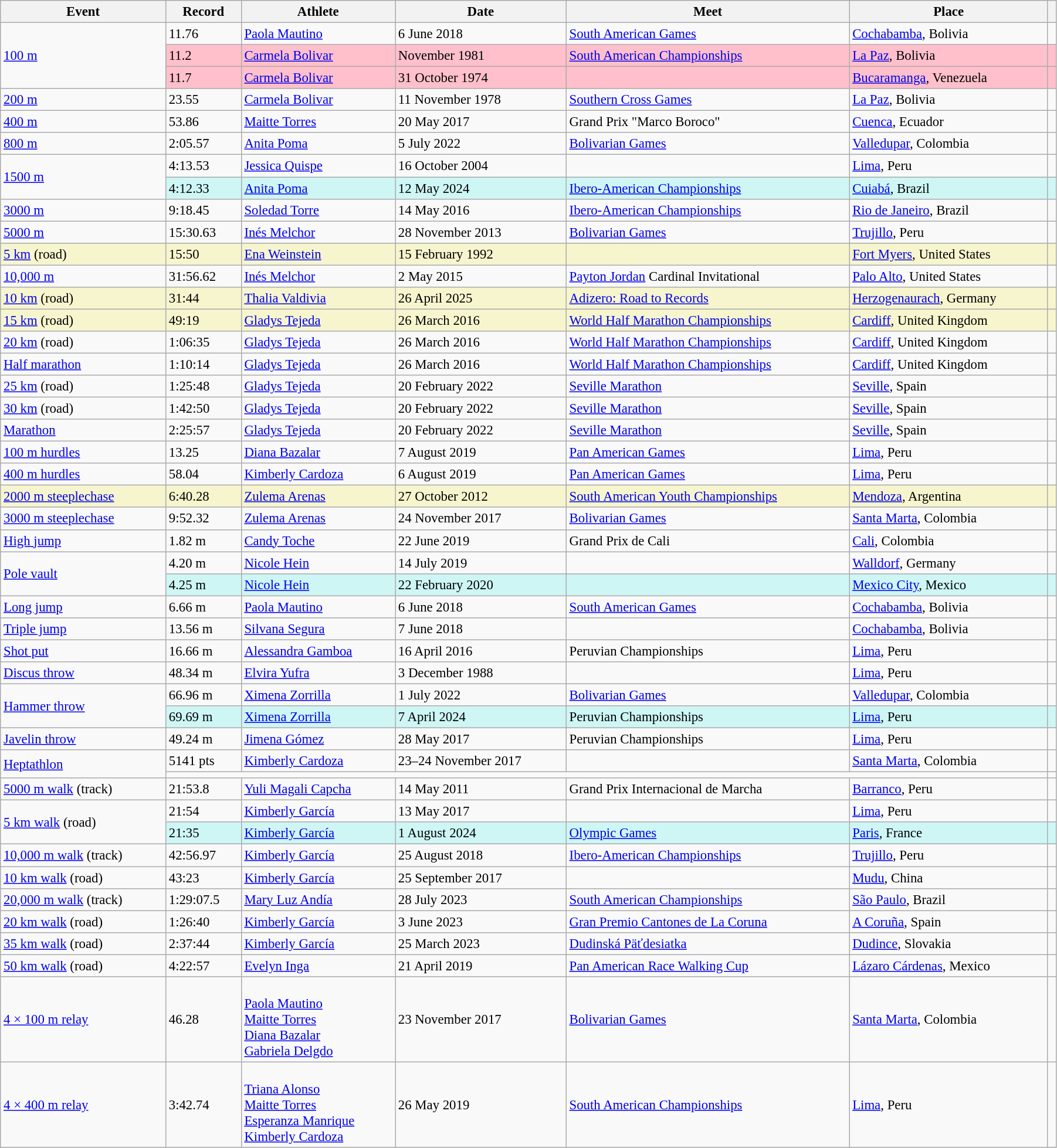<table class="wikitable" style="font-size:95%; width: 95%;">
<tr>
<th>Event</th>
<th>Record</th>
<th>Athlete</th>
<th>Date</th>
<th>Meet</th>
<th>Place</th>
<th></th>
</tr>
<tr>
<td rowspan=3><a href='#'>100 m</a></td>
<td>11.76  </td>
<td><a href='#'>Paola Mautino</a></td>
<td>6 June 2018</td>
<td><a href='#'>South American Games</a></td>
<td><a href='#'>Cochabamba</a>, Bolivia</td>
<td></td>
</tr>
<tr style="background:pink">
<td>11.2  </td>
<td><a href='#'>Carmela Bolivar</a></td>
<td>November 1981</td>
<td><a href='#'>South American Championships</a></td>
<td><a href='#'>La Paz</a>, Bolivia</td>
<td></td>
</tr>
<tr style="background:pink">
<td>11.7 </td>
<td><a href='#'>Carmela Bolivar</a></td>
<td>31 October 1974</td>
<td></td>
<td><a href='#'>Bucaramanga</a>, Venezuela</td>
<td></td>
</tr>
<tr>
<td><a href='#'>200 m</a></td>
<td>23.55  </td>
<td><a href='#'>Carmela Bolivar</a></td>
<td>11 November 1978</td>
<td><a href='#'>Southern Cross Games</a></td>
<td><a href='#'>La Paz</a>, Bolivia</td>
<td></td>
</tr>
<tr>
<td><a href='#'>400 m</a></td>
<td>53.86</td>
<td><a href='#'>Maitte Torres</a></td>
<td>20 May 2017</td>
<td>Grand Prix "Marco Boroco"</td>
<td><a href='#'>Cuenca</a>, Ecuador</td>
<td></td>
</tr>
<tr>
<td><a href='#'>800 m</a></td>
<td>2:05.57</td>
<td><a href='#'>Anita Poma</a></td>
<td>5 July 2022</td>
<td><a href='#'>Bolivarian Games</a></td>
<td><a href='#'>Valledupar</a>, Colombia</td>
<td></td>
</tr>
<tr>
<td rowspan=2><a href='#'>1500 m</a></td>
<td>4:13.53</td>
<td><a href='#'>Jessica Quispe</a></td>
<td>16 October 2004</td>
<td></td>
<td><a href='#'>Lima</a>, Peru</td>
<td></td>
</tr>
<tr bgcolor=#CEF6F5>
<td>4:12.33</td>
<td><a href='#'>Anita Poma</a></td>
<td>12 May 2024</td>
<td><a href='#'>Ibero-American Championships</a></td>
<td><a href='#'>Cuiabá</a>, Brazil</td>
<td></td>
</tr>
<tr>
<td><a href='#'>3000 m</a></td>
<td>9:18.45</td>
<td><a href='#'>Soledad Torre</a></td>
<td>14 May 2016</td>
<td><a href='#'>Ibero-American Championships</a></td>
<td><a href='#'>Rio de Janeiro</a>, Brazil</td>
<td></td>
</tr>
<tr>
<td><a href='#'>5000 m</a></td>
<td>15:30.63</td>
<td><a href='#'>Inés Melchor</a></td>
<td>28 November 2013</td>
<td><a href='#'>Bolivarian Games</a></td>
<td><a href='#'>Trujillo</a>, Peru</td>
<td></td>
</tr>
<tr style="background:#f6F5CE;">
<td><a href='#'>5 km</a> (road)</td>
<td>15:50</td>
<td><a href='#'>Ena Weinstein</a></td>
<td>15 February 1992</td>
<td></td>
<td><a href='#'>Fort Myers</a>, United States</td>
<td></td>
</tr>
<tr>
<td><a href='#'>10,000 m</a></td>
<td>31:56.62</td>
<td><a href='#'>Inés Melchor</a></td>
<td>2 May 2015</td>
<td><a href='#'>Payton Jordan</a> Cardinal Invitational</td>
<td><a href='#'>Palo Alto</a>, United States</td>
<td></td>
</tr>
<tr style="background:#f6F5CE;">
<td><a href='#'>10 km</a> (road)</td>
<td>31:44</td>
<td><a href='#'>Thalia Valdivia</a></td>
<td>26 April 2025</td>
<td><a href='#'>Adizero: Road to Records</a></td>
<td><a href='#'>Herzogenaurach</a>, Germany</td>
<td></td>
</tr>
<tr style="background:#f6F5CE;">
<td><a href='#'>15 km</a> (road)</td>
<td>49:19</td>
<td><a href='#'>Gladys Tejeda</a></td>
<td>26 March 2016</td>
<td><a href='#'>World Half Marathon Championships</a></td>
<td><a href='#'>Cardiff</a>, United Kingdom</td>
<td></td>
</tr>
<tr>
<td><a href='#'>20 km</a> (road)</td>
<td>1:06:35</td>
<td><a href='#'>Gladys Tejeda</a></td>
<td>26 March 2016</td>
<td><a href='#'>World Half Marathon Championships</a></td>
<td><a href='#'>Cardiff</a>, United Kingdom</td>
<td></td>
</tr>
<tr>
<td><a href='#'>Half marathon</a></td>
<td>1:10:14</td>
<td><a href='#'>Gladys Tejeda</a></td>
<td>26 March 2016</td>
<td><a href='#'>World Half Marathon Championships</a></td>
<td><a href='#'>Cardiff</a>, United Kingdom</td>
<td></td>
</tr>
<tr>
<td><a href='#'>25 km</a> (road)</td>
<td>1:25:48</td>
<td><a href='#'>Gladys Tejeda</a></td>
<td>20 February 2022</td>
<td><a href='#'>Seville Marathon</a></td>
<td><a href='#'>Seville</a>, Spain</td>
<td></td>
</tr>
<tr>
<td><a href='#'>30 km</a> (road)</td>
<td>1:42:50</td>
<td><a href='#'>Gladys Tejeda</a></td>
<td>20 February 2022</td>
<td><a href='#'>Seville Marathon</a></td>
<td><a href='#'>Seville</a>, Spain</td>
<td></td>
</tr>
<tr>
<td><a href='#'>Marathon</a></td>
<td>2:25:57</td>
<td><a href='#'>Gladys Tejeda</a></td>
<td>20 February 2022</td>
<td><a href='#'>Seville Marathon</a></td>
<td><a href='#'>Seville</a>, Spain</td>
<td></td>
</tr>
<tr>
<td><a href='#'>100 m hurdles</a></td>
<td>13.25 </td>
<td><a href='#'>Diana Bazalar</a></td>
<td>7 August 2019</td>
<td><a href='#'>Pan American Games</a></td>
<td><a href='#'>Lima</a>, Peru</td>
<td></td>
</tr>
<tr>
<td><a href='#'>400 m hurdles</a></td>
<td>58.04</td>
<td><a href='#'>Kimberly Cardoza</a></td>
<td>6 August 2019</td>
<td><a href='#'>Pan American Games</a></td>
<td><a href='#'>Lima</a>, Peru</td>
<td></td>
</tr>
<tr style="background:#f6F5CE;">
<td><a href='#'>2000 m steeplechase</a></td>
<td>6:40.28</td>
<td><a href='#'>Zulema Arenas</a></td>
<td>27 October 2012</td>
<td><a href='#'>South American Youth Championships</a></td>
<td><a href='#'>Mendoza</a>, Argentina</td>
<td></td>
</tr>
<tr>
<td><a href='#'>3000 m steeplechase</a></td>
<td>9:52.32</td>
<td><a href='#'>Zulema Arenas</a></td>
<td>24 November 2017</td>
<td><a href='#'>Bolivarian Games</a></td>
<td><a href='#'>Santa Marta</a>, Colombia</td>
<td></td>
</tr>
<tr>
<td><a href='#'>High jump</a></td>
<td>1.82 m</td>
<td><a href='#'>Candy Toche</a></td>
<td>22 June 2019</td>
<td>Grand Prix de Cali</td>
<td><a href='#'>Cali</a>, Colombia</td>
<td></td>
</tr>
<tr>
<td rowspan=2><a href='#'>Pole vault</a></td>
<td>4.20 m</td>
<td><a href='#'>Nicole Hein</a></td>
<td>14 July 2019</td>
<td></td>
<td><a href='#'>Walldorf</a>, Germany</td>
<td></td>
</tr>
<tr bgcolor=#CEF6F5>
<td>4.25 m </td>
<td><a href='#'>Nicole Hein</a></td>
<td>22 February 2020</td>
<td></td>
<td><a href='#'>Mexico City</a>, Mexico</td>
<td></td>
</tr>
<tr>
<td><a href='#'>Long jump</a></td>
<td>6.66 m  </td>
<td><a href='#'>Paola Mautino</a></td>
<td>6 June 2018</td>
<td><a href='#'>South American Games</a></td>
<td><a href='#'>Cochabamba</a>, Bolivia</td>
<td></td>
</tr>
<tr>
<td><a href='#'>Triple jump</a></td>
<td>13.56 m  </td>
<td><a href='#'>Silvana Segura</a></td>
<td>7 June 2018</td>
<td></td>
<td><a href='#'>Cochabamba</a>, Bolivia</td>
<td></td>
</tr>
<tr>
<td><a href='#'>Shot put</a></td>
<td>16.66 m</td>
<td><a href='#'>Alessandra Gamboa</a></td>
<td>16 April 2016</td>
<td>Peruvian Championships</td>
<td><a href='#'>Lima</a>, Peru</td>
<td></td>
</tr>
<tr>
<td><a href='#'>Discus throw</a></td>
<td>48.34 m </td>
<td><a href='#'>Elvira Yufra</a></td>
<td>3 December 1988</td>
<td></td>
<td><a href='#'>Lima</a>, Peru</td>
<td></td>
</tr>
<tr>
<td rowspan=2><a href='#'>Hammer throw</a></td>
<td>66.96 m</td>
<td><a href='#'>Ximena Zorrilla</a></td>
<td>1 July 2022</td>
<td><a href='#'>Bolivarian Games</a></td>
<td><a href='#'>Valledupar</a>, Colombia</td>
<td></td>
</tr>
<tr bgcolor=#CEF6F5>
<td>69.69 m</td>
<td><a href='#'>Ximena Zorrilla</a></td>
<td>7 April 2024</td>
<td>Peruvian Championships</td>
<td><a href='#'>Lima</a>, Peru</td>
<td></td>
</tr>
<tr>
<td><a href='#'>Javelin throw</a></td>
<td>49.24 m</td>
<td><a href='#'>Jimena Gómez</a></td>
<td>28 May 2017</td>
<td>Peruvian Championships</td>
<td><a href='#'>Lima</a>, Peru</td>
<td></td>
</tr>
<tr>
<td rowspan=2><a href='#'>Heptathlon</a></td>
<td>5141 pts</td>
<td><a href='#'>Kimberly Cardoza</a></td>
<td>23–24 November 2017</td>
<td></td>
<td><a href='#'>Santa Marta</a>, Colombia</td>
<td></td>
</tr>
<tr>
<td colspan=5></td>
<td></td>
</tr>
<tr>
<td><a href='#'>5000 m walk</a> (track)</td>
<td>21:53.8</td>
<td><a href='#'>Yuli Magali Capcha</a></td>
<td>14 May 2011</td>
<td>Grand Prix Internacional de Marcha</td>
<td><a href='#'>Barranco</a>, Peru</td>
<td></td>
</tr>
<tr>
<td rowspan=2><a href='#'>5 km walk</a> (road)</td>
<td>21:54</td>
<td><a href='#'>Kimberly García</a></td>
<td>13 May 2017</td>
<td></td>
<td><a href='#'>Lima</a>, Peru</td>
<td></td>
</tr>
<tr bgcolor=#CEF6F5>
<td>21:35</td>
<td><a href='#'>Kimberly García</a></td>
<td>1 August 2024</td>
<td><a href='#'>Olympic Games</a></td>
<td><a href='#'>Paris</a>, France</td>
<td></td>
</tr>
<tr>
<td><a href='#'>10,000 m walk</a> (track)</td>
<td>42:56.97</td>
<td><a href='#'>Kimberly García</a></td>
<td>25 August 2018</td>
<td><a href='#'>Ibero-American Championships</a></td>
<td><a href='#'>Trujillo</a>, Peru</td>
<td></td>
</tr>
<tr>
<td><a href='#'>10 km walk</a> (road)</td>
<td>43:23</td>
<td><a href='#'>Kimberly García</a></td>
<td>25 September 2017</td>
<td></td>
<td><a href='#'>Mudu</a>, China</td>
<td></td>
</tr>
<tr>
<td><a href='#'>20,000 m walk</a> (track)</td>
<td>1:29:07.5</td>
<td><a href='#'>Mary Luz Andía</a></td>
<td>28 July 2023</td>
<td><a href='#'>South American Championships</a></td>
<td><a href='#'>São Paulo</a>, Brazil</td>
<td></td>
</tr>
<tr>
<td><a href='#'>20 km walk</a> (road)</td>
<td>1:26:40</td>
<td><a href='#'>Kimberly García</a></td>
<td>3 June 2023</td>
<td><a href='#'>Gran Premio Cantones de La Coruna</a></td>
<td><a href='#'>A Coruña</a>, Spain</td>
<td></td>
</tr>
<tr>
<td><a href='#'>35 km walk</a> (road)</td>
<td>2:37:44</td>
<td><a href='#'>Kimberly García</a></td>
<td>25 March 2023</td>
<td><a href='#'>Dudinská Päťdesiatka</a></td>
<td><a href='#'>Dudince</a>, Slovakia</td>
<td></td>
</tr>
<tr>
<td><a href='#'>50 km walk</a> (road)</td>
<td>4:22:57</td>
<td><a href='#'>Evelyn Inga</a></td>
<td>21 April 2019</td>
<td><a href='#'>Pan American Race Walking Cup</a></td>
<td><a href='#'>Lázaro Cárdenas</a>, Mexico</td>
<td></td>
</tr>
<tr>
<td><a href='#'>4 × 100 m relay</a></td>
<td>46.28</td>
<td><br><a href='#'>Paola Mautino</a><br><a href='#'>Maitte Torres</a><br><a href='#'>Diana Bazalar</a><br><a href='#'>Gabriela Delgdo</a></td>
<td>23 November 2017</td>
<td><a href='#'>Bolivarian Games</a></td>
<td><a href='#'>Santa Marta</a>, Colombia</td>
<td></td>
</tr>
<tr>
<td><a href='#'>4 × 400 m relay</a></td>
<td>3:42.74</td>
<td><br><a href='#'>Triana Alonso</a><br><a href='#'>Maitte Torres</a><br><a href='#'>Esperanza Manrique</a><br><a href='#'>Kimberly Cardoza</a></td>
<td>26 May 2019</td>
<td><a href='#'>South American Championships</a></td>
<td><a href='#'>Lima</a>, Peru</td>
<td></td>
</tr>
</table>
